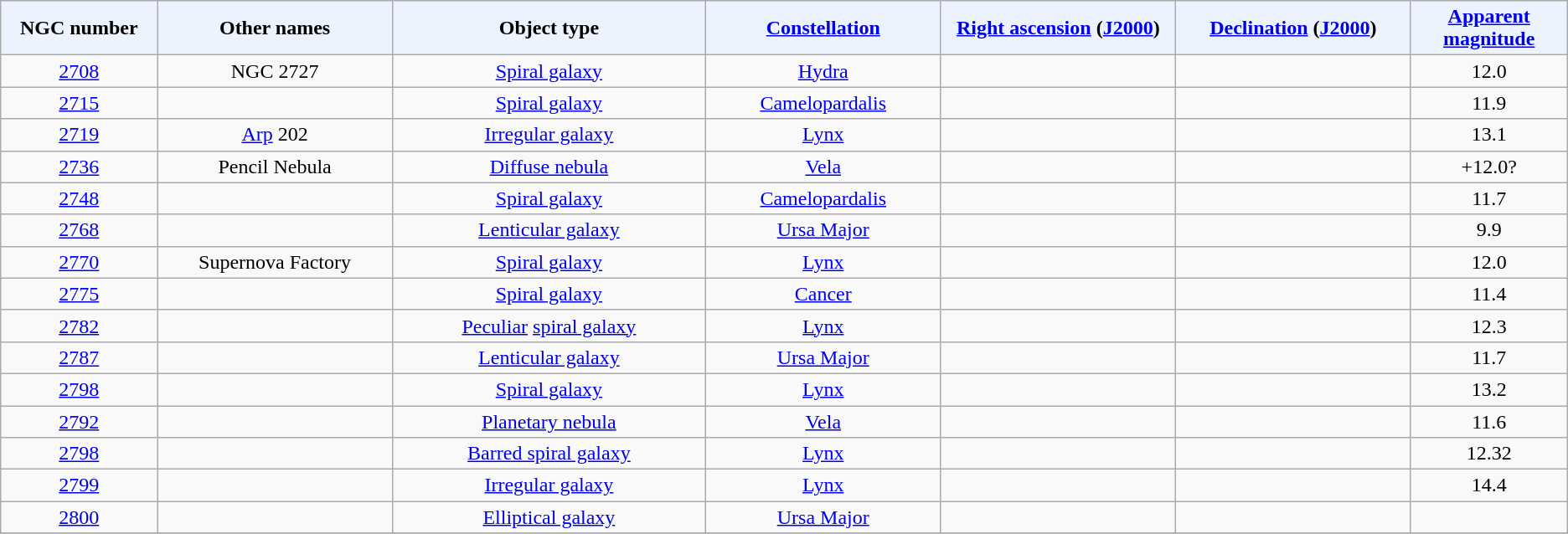<table class="wikitable sortable sticky-header sort-under" style="text-align: center;">
<tr>
<th style="background-color:#edf3fe; width: 10%;">NGC number</th>
<th style="background-color:#edf3fe; width: 15%;">Other names</th>
<th style="background-color:#edf3fe; width: 20%;">Object type</th>
<th style="background-color:#edf3fe; width: 15%;"><a href='#'>Constellation</a></th>
<th style="background-color:#edf3fe; width: 15%;"><a href='#'>Right ascension</a> (<a href='#'>J2000</a>)</th>
<th style="background-color:#edf3fe; width: 15%;"><a href='#'>Declination</a> (<a href='#'>J2000</a>)</th>
<th style="background-color:#edf3fe; width: 10%;"><a href='#'>Apparent magnitude</a></th>
</tr>
<tr>
<td><a href='#'>2708</a></td>
<td>NGC 2727</td>
<td><a href='#'>Spiral galaxy</a></td>
<td><a href='#'>Hydra</a></td>
<td></td>
<td></td>
<td>12.0</td>
</tr>
<tr>
<td><a href='#'>2715</a></td>
<td></td>
<td><a href='#'>Spiral galaxy</a></td>
<td><a href='#'>Camelopardalis</a></td>
<td></td>
<td></td>
<td>11.9</td>
</tr>
<tr>
<td><a href='#'>2719</a></td>
<td><a href='#'>Arp</a> 202</td>
<td><a href='#'>Irregular galaxy</a></td>
<td><a href='#'>Lynx</a></td>
<td></td>
<td></td>
<td>13.1</td>
</tr>
<tr>
<td><a href='#'>2736</a></td>
<td>Pencil Nebula</td>
<td><a href='#'>Diffuse nebula</a></td>
<td><a href='#'>Vela</a></td>
<td></td>
<td></td>
<td>+12.0?</td>
</tr>
<tr>
<td><a href='#'>2748</a></td>
<td></td>
<td><a href='#'>Spiral galaxy</a></td>
<td><a href='#'>Camelopardalis</a></td>
<td></td>
<td></td>
<td>11.7</td>
</tr>
<tr>
<td><a href='#'>2768</a></td>
<td></td>
<td><a href='#'>Lenticular galaxy</a></td>
<td><a href='#'>Ursa Major</a></td>
<td></td>
<td></td>
<td>9.9</td>
</tr>
<tr>
<td><a href='#'>2770</a></td>
<td>Supernova Factory</td>
<td><a href='#'>Spiral galaxy</a></td>
<td><a href='#'>Lynx</a></td>
<td></td>
<td></td>
<td>12.0</td>
</tr>
<tr>
<td><a href='#'>2775</a></td>
<td></td>
<td><a href='#'>Spiral galaxy</a></td>
<td><a href='#'>Cancer</a></td>
<td></td>
<td></td>
<td>11.4</td>
</tr>
<tr>
<td><a href='#'>2782</a></td>
<td></td>
<td><a href='#'>Peculiar</a> <a href='#'>spiral galaxy</a></td>
<td><a href='#'>Lynx</a></td>
<td></td>
<td></td>
<td>12.3</td>
</tr>
<tr>
<td><a href='#'>2787</a></td>
<td></td>
<td><a href='#'>Lenticular galaxy</a></td>
<td><a href='#'>Ursa Major</a></td>
<td></td>
<td></td>
<td>11.7</td>
</tr>
<tr>
<td><a href='#'>2798</a></td>
<td></td>
<td><a href='#'>Spiral galaxy</a></td>
<td><a href='#'>Lynx</a></td>
<td></td>
<td></td>
<td>13.2</td>
</tr>
<tr>
<td><a href='#'>2792</a></td>
<td></td>
<td><a href='#'>Planetary nebula</a></td>
<td><a href='#'>Vela</a></td>
<td></td>
<td></td>
<td>11.6</td>
</tr>
<tr>
<td><a href='#'>2798</a></td>
<td></td>
<td><a href='#'>Barred spiral galaxy</a></td>
<td><a href='#'>Lynx</a></td>
<td></td>
<td></td>
<td>12.32</td>
</tr>
<tr>
<td><a href='#'>2799</a></td>
<td></td>
<td><a href='#'>Irregular galaxy</a></td>
<td><a href='#'>Lynx</a></td>
<td></td>
<td></td>
<td>14.4</td>
</tr>
<tr>
<td><a href='#'>2800</a></td>
<td></td>
<td><a href='#'>Elliptical galaxy</a></td>
<td><a href='#'>Ursa Major</a></td>
<td></td>
<td></td>
<td></td>
</tr>
<tr>
</tr>
</table>
